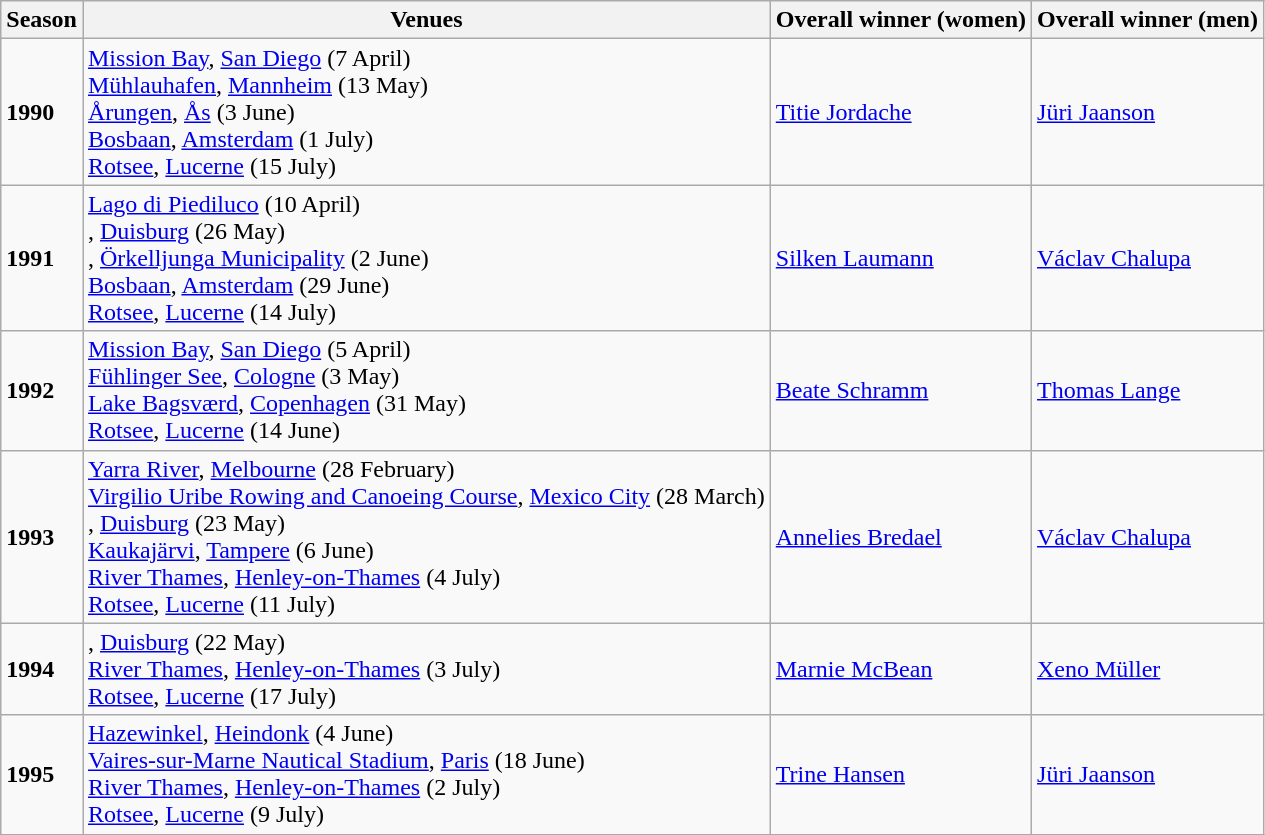<table class="wikitable">
<tr>
<th>Season</th>
<th>Venues</th>
<th>Overall winner (women)</th>
<th>Overall winner (men)</th>
</tr>
<tr>
<td><strong>1990</strong></td>
<td> <a href='#'>Mission Bay</a>, <a href='#'>San Diego</a> (7 April)<br> <a href='#'>Mühlauhafen</a>, <a href='#'>Mannheim</a> (13 May)<br> <a href='#'>Årungen</a>, <a href='#'>Ås</a> (3 June)<br> <a href='#'>Bosbaan</a>, <a href='#'>Amsterdam</a> (1 July)<br> <a href='#'>Rotsee</a>, <a href='#'>Lucerne</a> (15 July)</td>
<td><a href='#'>Titie Jordache</a><br></td>
<td><a href='#'>Jüri Jaanson</a><br></td>
</tr>
<tr>
<td><strong>1991</strong></td>
<td> <a href='#'>Lago di Piediluco</a> (10 April)<br> , <a href='#'>Duisburg</a> (26 May)<br> , <a href='#'>Örkelljunga Municipality</a> (2 June)<br> <a href='#'>Bosbaan</a>, <a href='#'>Amsterdam</a> (29 June)<br> <a href='#'>Rotsee</a>, <a href='#'>Lucerne</a> (14 July)</td>
<td><a href='#'>Silken Laumann</a><br></td>
<td><a href='#'>Václav Chalupa</a><br></td>
</tr>
<tr>
<td><strong>1992</strong></td>
<td> <a href='#'>Mission Bay</a>, <a href='#'>San Diego</a> (5 April)<br> <a href='#'>Fühlinger See</a>, <a href='#'>Cologne</a> (3 May)<br> <a href='#'>Lake Bagsværd</a>, <a href='#'>Copenhagen</a> (31 May)<br> <a href='#'>Rotsee</a>, <a href='#'>Lucerne</a> (14 June)</td>
<td><a href='#'>Beate Schramm</a><br></td>
<td><a href='#'>Thomas Lange</a><br></td>
</tr>
<tr>
<td><strong>1993</strong></td>
<td> <a href='#'>Yarra River</a>, <a href='#'>Melbourne</a> (28 February)<br> <a href='#'>Virgilio Uribe Rowing and Canoeing Course</a>, <a href='#'>Mexico City</a> (28 March)<br> , <a href='#'>Duisburg</a> (23 May)<br> <a href='#'>Kaukajärvi</a>, <a href='#'>Tampere</a> (6 June)<br> <a href='#'>River Thames</a>, <a href='#'>Henley-on-Thames</a> (4 July)<br> <a href='#'>Rotsee</a>, <a href='#'>Lucerne</a> (11 July)</td>
<td><a href='#'>Annelies Bredael</a><br></td>
<td><a href='#'>Václav Chalupa</a><br></td>
</tr>
<tr>
<td><strong>1994</strong></td>
<td> , <a href='#'>Duisburg</a> (22 May)<br> <a href='#'>River Thames</a>, <a href='#'>Henley-on-Thames</a> (3 July)<br> <a href='#'>Rotsee</a>, <a href='#'>Lucerne</a> (17 July)</td>
<td><a href='#'>Marnie McBean</a><br></td>
<td><a href='#'>Xeno Müller</a><br></td>
</tr>
<tr>
<td><strong>1995</strong></td>
<td> <a href='#'>Hazewinkel</a>, <a href='#'>Heindonk</a> (4 June)<br> <a href='#'>Vaires-sur-Marne Nautical Stadium</a>, <a href='#'>Paris</a> (18 June)<br> <a href='#'>River Thames</a>, <a href='#'>Henley-on-Thames</a> (2 July)<br> <a href='#'>Rotsee</a>, <a href='#'>Lucerne</a> (9 July)</td>
<td><a href='#'>Trine Hansen</a><br></td>
<td><a href='#'>Jüri Jaanson</a><br></td>
</tr>
</table>
